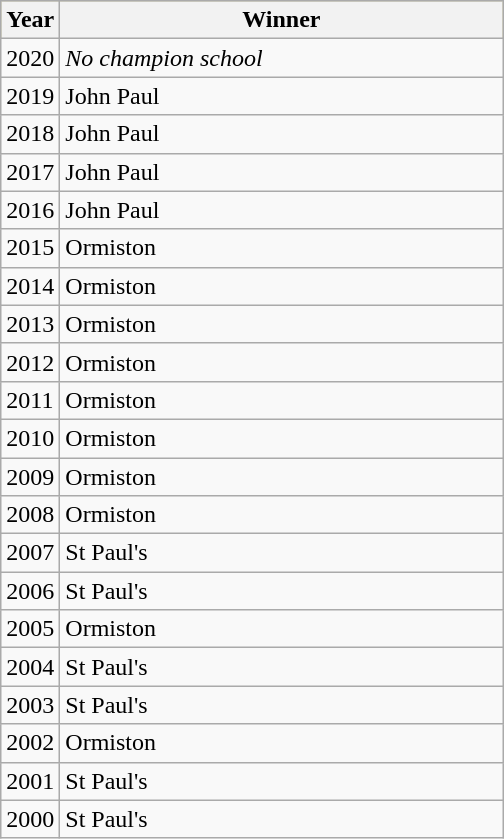<table class="wikitable">
<tr bgcolor=#bdb76b>
<th style="width:2em;">Year</th>
<th style="width:18em;">Winner</th>
</tr>
<tr>
<td>2020</td>
<td><em>No champion school</em></td>
</tr>
<tr>
<td>2019</td>
<td>John Paul</td>
</tr>
<tr>
<td>2018</td>
<td>John Paul</td>
</tr>
<tr>
<td>2017</td>
<td>John Paul</td>
</tr>
<tr>
<td>2016</td>
<td>John Paul</td>
</tr>
<tr>
<td>2015</td>
<td>Ormiston</td>
</tr>
<tr>
<td>2014</td>
<td>Ormiston</td>
</tr>
<tr>
<td>2013</td>
<td>Ormiston</td>
</tr>
<tr>
<td>2012</td>
<td>Ormiston</td>
</tr>
<tr>
<td>2011</td>
<td>Ormiston</td>
</tr>
<tr>
<td>2010</td>
<td>Ormiston</td>
</tr>
<tr>
<td>2009</td>
<td>Ormiston</td>
</tr>
<tr>
<td>2008</td>
<td>Ormiston</td>
</tr>
<tr>
<td>2007</td>
<td>St Paul's</td>
</tr>
<tr>
<td>2006</td>
<td>St Paul's</td>
</tr>
<tr>
<td>2005</td>
<td>Ormiston</td>
</tr>
<tr>
<td>2004</td>
<td>St Paul's</td>
</tr>
<tr>
<td>2003</td>
<td>St Paul's</td>
</tr>
<tr>
<td>2002</td>
<td>Ormiston</td>
</tr>
<tr>
<td>2001</td>
<td>St Paul's</td>
</tr>
<tr>
<td>2000</td>
<td>St Paul's</td>
</tr>
</table>
